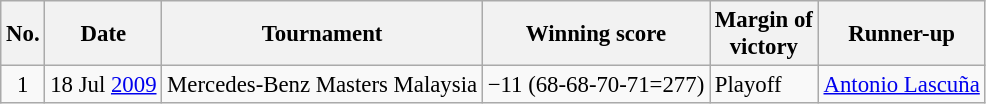<table class="wikitable" style="font-size:95%;">
<tr>
<th>No.</th>
<th>Date</th>
<th>Tournament</th>
<th>Winning score</th>
<th>Margin of<br>victory</th>
<th>Runner-up</th>
</tr>
<tr>
<td align=center>1</td>
<td align=right>18 Jul <a href='#'>2009</a></td>
<td>Mercedes-Benz Masters Malaysia</td>
<td>−11 (68-68-70-71=277)</td>
<td>Playoff</td>
<td> <a href='#'>Antonio Lascuña</a></td>
</tr>
</table>
